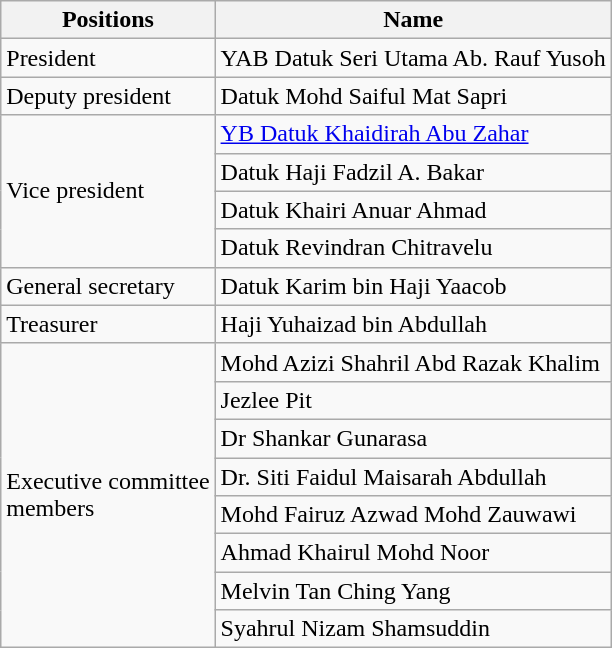<table class="wikitable">
<tr>
<th>Positions</th>
<th>Name</th>
</tr>
<tr>
<td>President</td>
<td> YAB Datuk Seri Utama  Ab. Rauf Yusoh</td>
</tr>
<tr>
<td>Deputy president</td>
<td> Datuk Mohd Saiful Mat Sapri</td>
</tr>
<tr>
<td rowspan=4>Vice president</td>
<td> <a href='#'>YB Datuk Khaidirah Abu Zahar</a></td>
</tr>
<tr>
<td> Datuk Haji Fadzil A. Bakar</td>
</tr>
<tr>
<td> Datuk Khairi Anuar Ahmad</td>
</tr>
<tr>
<td> Datuk Revindran Chitravelu</td>
</tr>
<tr>
<td>General secretary</td>
<td> Datuk Karim bin Haji Yaacob</td>
</tr>
<tr>
<td>Treasurer</td>
<td> Haji Yuhaizad bin Abdullah</td>
</tr>
<tr>
<td rowspan=8>Executive committee <br>members</td>
<td>  Mohd Azizi Shahril Abd Razak Khalim</td>
</tr>
<tr>
<td> Jezlee Pit</td>
</tr>
<tr>
<td> Dr Shankar Gunarasa</td>
</tr>
<tr>
<td> Dr. Siti Faidul Maisarah Abdullah</td>
</tr>
<tr>
<td> Mohd Fairuz Azwad Mohd Zauwawi</td>
</tr>
<tr>
<td> Ahmad Khairul Mohd Noor</td>
</tr>
<tr>
<td> Melvin Tan Ching Yang</td>
</tr>
<tr>
<td> Syahrul Nizam Shamsuddin</td>
</tr>
</table>
